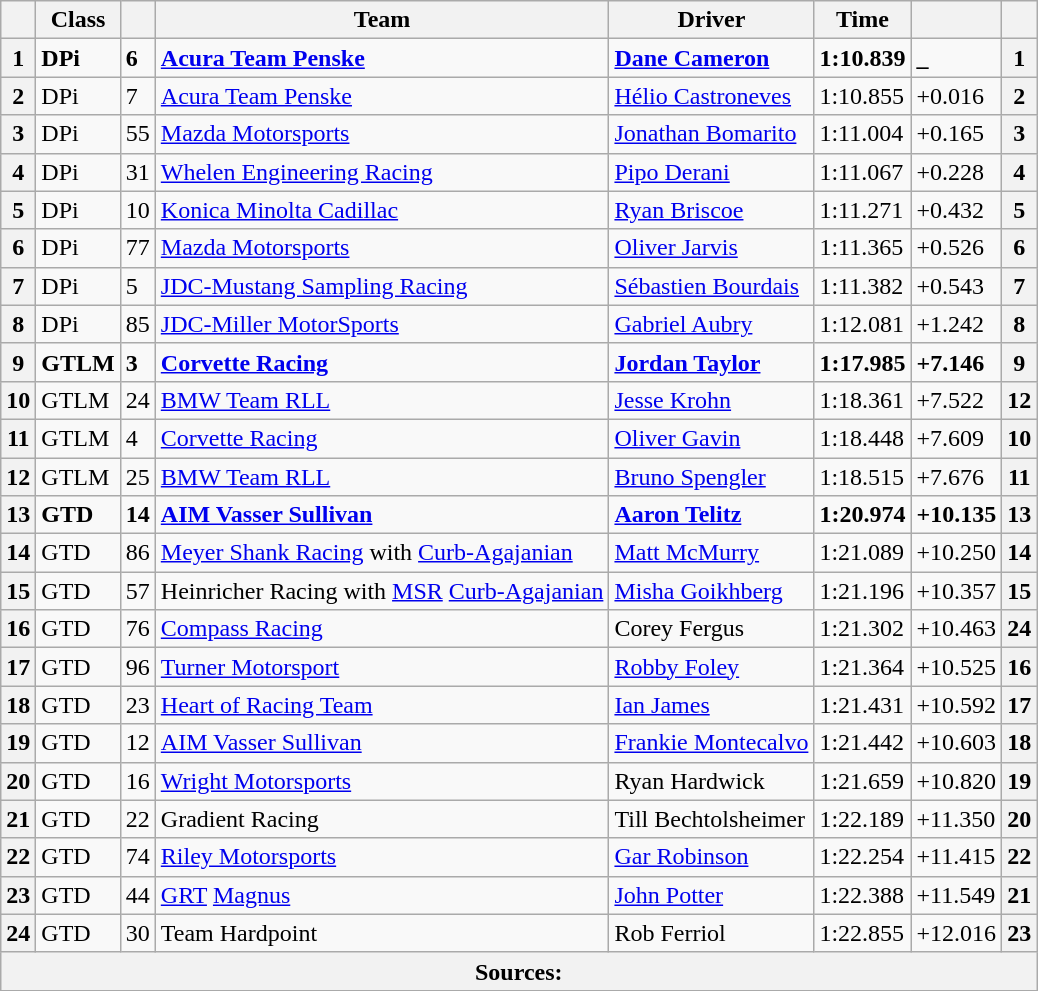<table class="wikitable">
<tr>
<th scope="col"></th>
<th scope="col">Class</th>
<th scope="col"></th>
<th scope="col">Team</th>
<th scope="col">Driver</th>
<th scope="col">Time</th>
<th scope="col"></th>
<th scope="col"></th>
</tr>
<tr style="font-weight:bold">
<th scope="row">1</th>
<td>DPi</td>
<td>6</td>
<td> <a href='#'>Acura Team Penske</a></td>
<td> <a href='#'>Dane Cameron</a></td>
<td>1:10.839</td>
<td><strong>_</strong></td>
<th><strong>1</strong></th>
</tr>
<tr>
<th scope="row">2</th>
<td>DPi</td>
<td>7</td>
<td> <a href='#'>Acura Team Penske</a></td>
<td> <a href='#'>Hélio Castroneves</a></td>
<td>1:10.855</td>
<td>+0.016</td>
<th>2</th>
</tr>
<tr>
<th scope="row">3</th>
<td>DPi</td>
<td>55</td>
<td> <a href='#'>Mazda Motorsports</a></td>
<td> <a href='#'>Jonathan Bomarito</a></td>
<td>1:11.004</td>
<td>+0.165</td>
<th>3</th>
</tr>
<tr>
<th scope="row">4</th>
<td>DPi</td>
<td>31</td>
<td> <a href='#'>Whelen Engineering Racing</a></td>
<td> <a href='#'>Pipo Derani</a></td>
<td>1:11.067</td>
<td>+0.228</td>
<th>4</th>
</tr>
<tr>
<th scope="row">5</th>
<td>DPi</td>
<td>10</td>
<td> <a href='#'>Konica Minolta Cadillac</a></td>
<td> <a href='#'>Ryan Briscoe</a></td>
<td>1:11.271</td>
<td>+0.432</td>
<th>5</th>
</tr>
<tr>
<th scope="row">6</th>
<td>DPi</td>
<td>77</td>
<td> <a href='#'>Mazda Motorsports</a></td>
<td> <a href='#'>Oliver Jarvis</a></td>
<td>1:11.365</td>
<td>+0.526</td>
<th>6</th>
</tr>
<tr>
<th scope="row">7</th>
<td>DPi</td>
<td>5</td>
<td> <a href='#'>JDC-Mustang Sampling Racing</a></td>
<td> <a href='#'>Sébastien Bourdais</a></td>
<td>1:11.382</td>
<td>+0.543</td>
<th>7</th>
</tr>
<tr>
<th scope="row">8</th>
<td>DPi</td>
<td>85</td>
<td> <a href='#'>JDC-Miller MotorSports</a></td>
<td> <a href='#'>Gabriel Aubry</a></td>
<td>1:12.081</td>
<td>+1.242</td>
<th>8</th>
</tr>
<tr style="font-weight:bold">
<th scope="row">9</th>
<td>GTLM</td>
<td>3</td>
<td> <a href='#'>Corvette Racing</a></td>
<td> <a href='#'>Jordan Taylor</a></td>
<td>1:17.985</td>
<td>+7.146</td>
<th><strong>9</strong></th>
</tr>
<tr>
<th scope="row">10</th>
<td>GTLM</td>
<td>24</td>
<td> <a href='#'>BMW Team RLL</a></td>
<td> <a href='#'>Jesse Krohn</a></td>
<td>1:18.361</td>
<td>+7.522</td>
<th>12</th>
</tr>
<tr>
<th scope="row">11</th>
<td>GTLM</td>
<td>4</td>
<td> <a href='#'>Corvette Racing</a></td>
<td> <a href='#'>Oliver Gavin</a></td>
<td>1:18.448</td>
<td>+7.609</td>
<th>10</th>
</tr>
<tr>
<th scope="row">12</th>
<td>GTLM</td>
<td>25</td>
<td> <a href='#'>BMW Team RLL</a></td>
<td> <a href='#'>Bruno Spengler</a></td>
<td>1:18.515</td>
<td>+7.676</td>
<th>11</th>
</tr>
<tr style="font-weight:bold">
<th scope="row">13</th>
<td>GTD</td>
<td>14</td>
<td> <a href='#'>AIM Vasser Sullivan</a></td>
<td> <a href='#'>Aaron Telitz</a></td>
<td>1:20.974</td>
<td>+10.135</td>
<th><strong>13</strong></th>
</tr>
<tr>
<th scope="row">14</th>
<td>GTD</td>
<td>86</td>
<td> <a href='#'>Meyer Shank Racing</a> with <a href='#'>Curb-Agajanian</a></td>
<td> <a href='#'>Matt McMurry</a></td>
<td>1:21.089</td>
<td>+10.250</td>
<th>14</th>
</tr>
<tr>
<th scope="row">15</th>
<td>GTD</td>
<td>57</td>
<td> Heinricher Racing with <a href='#'>MSR</a> <a href='#'>Curb-Agajanian</a></td>
<td> <a href='#'>Misha Goikhberg</a></td>
<td>1:21.196</td>
<td>+10.357</td>
<th>15</th>
</tr>
<tr>
<th scope="row">16</th>
<td>GTD</td>
<td>76</td>
<td> <a href='#'>Compass Racing</a></td>
<td> Corey Fergus</td>
<td>1:21.302</td>
<td>+10.463</td>
<th>24</th>
</tr>
<tr>
<th scope="row">17</th>
<td>GTD</td>
<td>96</td>
<td> <a href='#'>Turner Motorsport</a></td>
<td> <a href='#'>Robby Foley</a></td>
<td>1:21.364</td>
<td>+10.525</td>
<th>16</th>
</tr>
<tr>
<th scope="row">18</th>
<td>GTD</td>
<td>23</td>
<td> <a href='#'>Heart of Racing Team</a></td>
<td> <a href='#'>Ian James</a></td>
<td>1:21.431</td>
<td>+10.592</td>
<th>17</th>
</tr>
<tr>
<th scope="row">19</th>
<td>GTD</td>
<td>12</td>
<td> <a href='#'>AIM Vasser Sullivan</a></td>
<td> <a href='#'>Frankie Montecalvo</a></td>
<td>1:21.442</td>
<td>+10.603</td>
<th>18</th>
</tr>
<tr>
<th scope="row">20</th>
<td>GTD</td>
<td>16</td>
<td> <a href='#'>Wright Motorsports</a></td>
<td> Ryan Hardwick</td>
<td>1:21.659</td>
<td>+10.820</td>
<th>19</th>
</tr>
<tr>
<th scope="row">21</th>
<td>GTD</td>
<td>22</td>
<td> Gradient Racing</td>
<td> Till Bechtolsheimer</td>
<td>1:22.189</td>
<td>+11.350</td>
<th>20</th>
</tr>
<tr>
<th scope="row">22</th>
<td>GTD</td>
<td>74</td>
<td> <a href='#'>Riley Motorsports</a></td>
<td> <a href='#'>Gar Robinson</a></td>
<td>1:22.254</td>
<td>+11.415</td>
<th>22</th>
</tr>
<tr>
<th scope="row">23</th>
<td>GTD</td>
<td>44</td>
<td> <a href='#'>GRT</a> <a href='#'>Magnus</a></td>
<td> <a href='#'>John Potter</a></td>
<td>1:22.388</td>
<td>+11.549</td>
<th>21</th>
</tr>
<tr>
<th scope="row">24</th>
<td>GTD</td>
<td>30</td>
<td> Team Hardpoint</td>
<td> Rob Ferriol</td>
<td>1:22.855</td>
<td>+12.016</td>
<th>23</th>
</tr>
<tr>
<th colspan="8">Sources:</th>
</tr>
<tr>
</tr>
</table>
